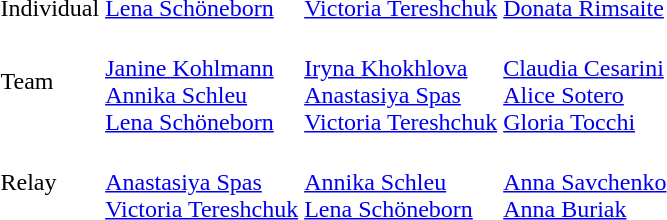<table>
<tr>
<td>Individual</td>
<td> <a href='#'>Lena Schöneborn</a></td>
<td> <a href='#'>Victoria Tereshchuk</a></td>
<td> <a href='#'>Donata Rimsaite</a></td>
</tr>
<tr>
<td>Team</td>
<td><br><a href='#'>Janine Kohlmann</a><br><a href='#'>Annika Schleu</a><br><a href='#'>Lena Schöneborn</a></td>
<td><br><a href='#'>Iryna Khokhlova</a><br><a href='#'>Anastasiya Spas</a><br><a href='#'>Victoria Tereshchuk</a></td>
<td><br><a href='#'>Claudia Cesarini</a><br><a href='#'>Alice Sotero</a><br><a href='#'>Gloria Tocchi</a></td>
</tr>
<tr>
<td>Relay</td>
<td><br><a href='#'>Anastasiya Spas</a><br><a href='#'>Victoria Tereshchuk</a></td>
<td><br><a href='#'>Annika Schleu</a><br><a href='#'>Lena Schöneborn</a></td>
<td><br><a href='#'>Anna Savchenko</a><br><a href='#'>Anna Buriak</a></td>
</tr>
</table>
